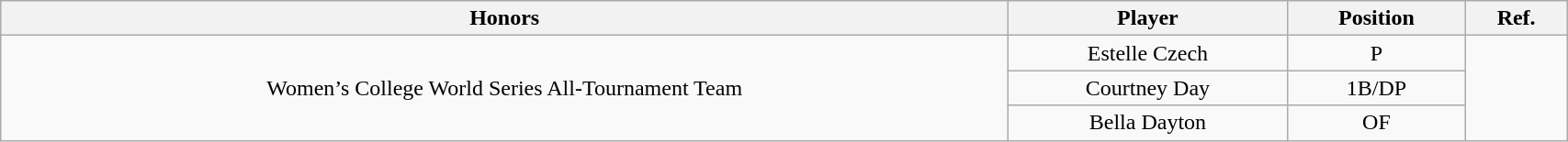<table class="wikitable" style="width: 90%;text-align: center;">
<tr>
<th style=>Honors</th>
<th style=>Player</th>
<th style=>Position</th>
<th style=>Ref.</th>
</tr>
<tr align="center">
<td rowspan="3">Women’s College World Series All-Tournament Team</td>
<td>Estelle Czech</td>
<td>P</td>
<td rowspan="3"></td>
</tr>
<tr>
<td>Courtney Day</td>
<td>1B/DP</td>
</tr>
<tr>
<td>Bella Dayton</td>
<td>OF</td>
</tr>
</table>
